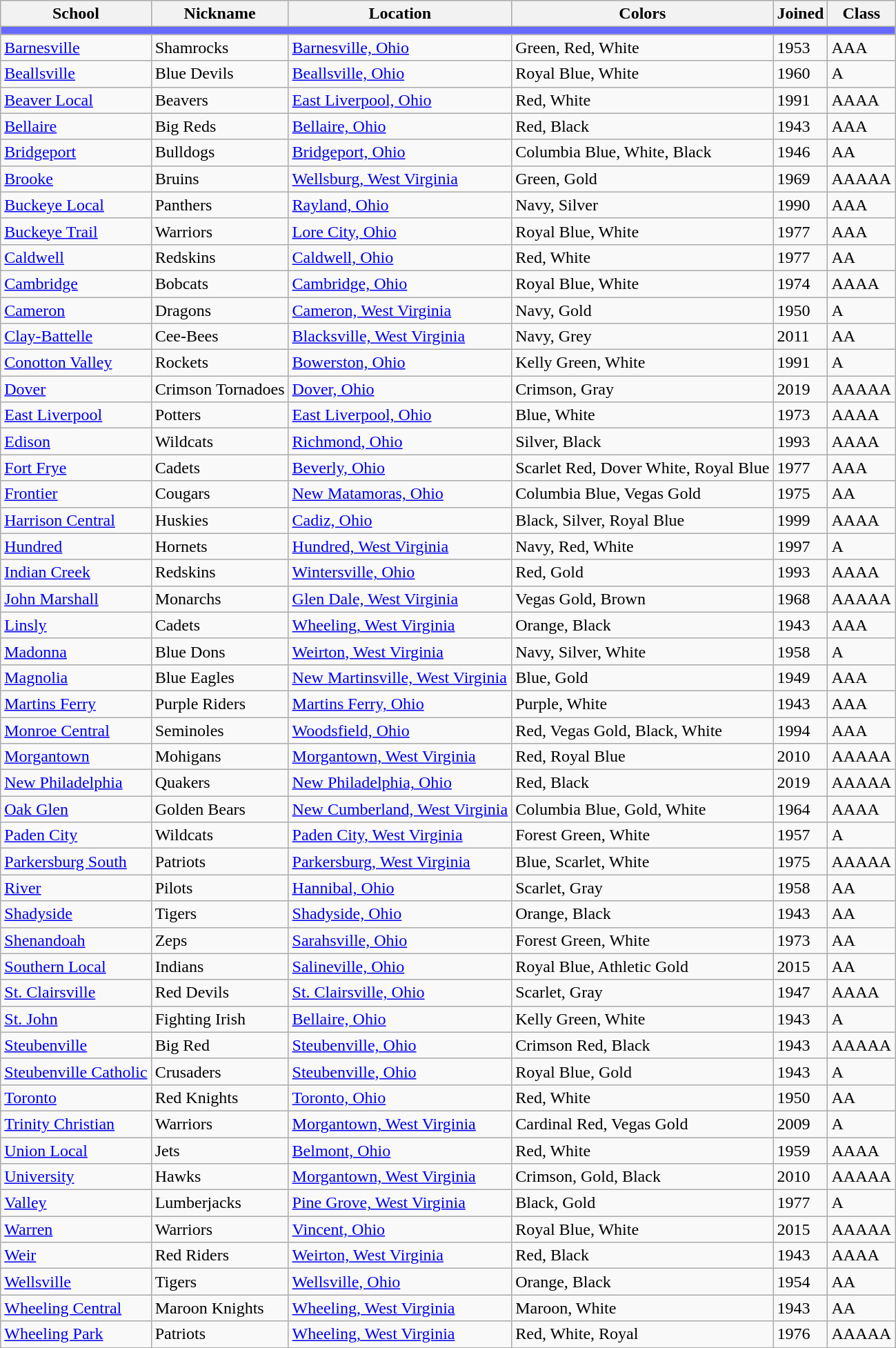<table class="wikitable sortable">
<tr>
<th>School</th>
<th>Nickname</th>
<th>Location</th>
<th>Colors</th>
<th>Joined</th>
<th>Class</th>
</tr>
<tr>
<th colspan="8" style="background:#676AFE;"></th>
</tr>
<tr>
<td><a href='#'>Barnesville</a></td>
<td>Shamrocks</td>
<td><a href='#'>Barnesville, Ohio</a></td>
<td>Green, Red, White<br>  </td>
<td>1953</td>
<td>AAA</td>
</tr>
<tr>
<td><a href='#'>Beallsville</a></td>
<td>Blue Devils</td>
<td><a href='#'>Beallsville, Ohio</a></td>
<td>Royal Blue, White<br> </td>
<td>1960</td>
<td>A</td>
</tr>
<tr>
<td><a href='#'>Beaver Local</a></td>
<td>Beavers</td>
<td><a href='#'>East Liverpool, Ohio</a></td>
<td>Red, White<br> </td>
<td>1991</td>
<td>AAAA</td>
</tr>
<tr>
<td><a href='#'>Bellaire</a></td>
<td>Big Reds</td>
<td><a href='#'>Bellaire, Ohio</a></td>
<td>Red, Black<br> </td>
<td>1943</td>
<td>AAA</td>
</tr>
<tr>
<td><a href='#'>Bridgeport</a></td>
<td>Bulldogs</td>
<td><a href='#'>Bridgeport, Ohio</a></td>
<td>Columbia Blue, White, Black <br>   </td>
<td>1946</td>
<td>AA</td>
</tr>
<tr>
<td><a href='#'>Brooke</a></td>
<td>Bruins</td>
<td><a href='#'>Wellsburg, West Virginia</a></td>
<td>Green, Gold <br>  </td>
<td>1969</td>
<td>AAAAA</td>
</tr>
<tr>
<td><a href='#'>Buckeye Local</a></td>
<td>Panthers</td>
<td><a href='#'>Rayland, Ohio</a></td>
<td>Navy, Silver <br>  </td>
<td>1990</td>
<td>AAA</td>
</tr>
<tr>
<td><a href='#'>Buckeye Trail</a></td>
<td>Warriors</td>
<td><a href='#'>Lore City, Ohio</a></td>
<td>Royal Blue, White <br> </td>
<td>1977</td>
<td>AAA</td>
</tr>
<tr>
<td><a href='#'>Caldwell</a></td>
<td>Redskins</td>
<td><a href='#'>Caldwell, Ohio</a></td>
<td>Red, White <br>  </td>
<td>1977</td>
<td>AA</td>
</tr>
<tr>
<td><a href='#'>Cambridge</a></td>
<td>Bobcats</td>
<td><a href='#'>Cambridge, Ohio</a></td>
<td>Royal Blue, White <br> </td>
<td>1974</td>
<td>AAAA</td>
</tr>
<tr>
<td><a href='#'>Cameron</a></td>
<td>Dragons</td>
<td><a href='#'>Cameron, West Virginia</a></td>
<td>Navy, Gold <br>  </td>
<td>1950</td>
<td>A</td>
</tr>
<tr>
<td><a href='#'>Clay-Battelle</a></td>
<td>Cee-Bees</td>
<td><a href='#'>Blacksville, West Virginia</a></td>
<td>Navy, Grey <br>  </td>
<td>2011</td>
<td>AA</td>
</tr>
<tr>
<td><a href='#'>Conotton Valley</a></td>
<td>Rockets</td>
<td><a href='#'>Bowerston, Ohio</a></td>
<td>Kelly Green, White <br> </td>
<td>1991</td>
<td>A</td>
</tr>
<tr>
<td><a href='#'>Dover</a></td>
<td>Crimson Tornadoes</td>
<td><a href='#'>Dover, Ohio</a></td>
<td>Crimson, Gray <br> </td>
<td>2019</td>
<td>AAAAA</td>
</tr>
<tr>
<td><a href='#'>East Liverpool</a></td>
<td>Potters</td>
<td><a href='#'>East Liverpool, Ohio</a></td>
<td>Blue, White <br> </td>
<td>1973</td>
<td>AAAA</td>
</tr>
<tr>
<td><a href='#'>Edison</a></td>
<td>Wildcats</td>
<td><a href='#'>Richmond, Ohio</a></td>
<td>Silver, Black <br> </td>
<td>1993</td>
<td>AAAA</td>
</tr>
<tr>
<td><a href='#'>Fort Frye</a></td>
<td>Cadets</td>
<td><a href='#'>Beverly, Ohio</a></td>
<td>Scarlet Red, Dover White, Royal Blue <br>  </td>
<td>1977</td>
<td>AAA</td>
</tr>
<tr>
<td><a href='#'>Frontier</a></td>
<td>Cougars</td>
<td><a href='#'>New Matamoras, Ohio</a></td>
<td>Columbia Blue, Vegas Gold <br> </td>
<td>1975</td>
<td>AA</td>
</tr>
<tr>
<td><a href='#'>Harrison Central</a></td>
<td>Huskies</td>
<td><a href='#'>Cadiz, Ohio</a></td>
<td>Black, Silver, Royal Blue <br>  </td>
<td>1999</td>
<td>AAAA</td>
</tr>
<tr>
<td><a href='#'>Hundred</a></td>
<td>Hornets</td>
<td><a href='#'>Hundred, West Virginia</a></td>
<td>Navy, Red, White <br>  </td>
<td>1997</td>
<td>A</td>
</tr>
<tr>
<td><a href='#'>Indian Creek</a></td>
<td>Redskins</td>
<td><a href='#'>Wintersville, Ohio</a></td>
<td>Red, Gold <br> </td>
<td>1993</td>
<td>AAAA</td>
</tr>
<tr>
<td><a href='#'>John Marshall</a></td>
<td>Monarchs</td>
<td><a href='#'>Glen Dale, West Virginia</a></td>
<td>Vegas Gold, Brown <br> </td>
<td>1968</td>
<td>AAAAA</td>
</tr>
<tr>
<td><a href='#'>Linsly</a></td>
<td>Cadets</td>
<td><a href='#'>Wheeling, West Virginia</a></td>
<td>Orange, Black <br> </td>
<td>1943</td>
<td>AAA</td>
</tr>
<tr>
<td><a href='#'>Madonna</a></td>
<td>Blue Dons</td>
<td><a href='#'>Weirton, West Virginia</a></td>
<td>Navy, Silver, White <br>  </td>
<td>1958</td>
<td>A</td>
</tr>
<tr>
<td><a href='#'>Magnolia</a></td>
<td>Blue Eagles</td>
<td><a href='#'>New Martinsville, West Virginia</a></td>
<td>Blue, Gold <br> </td>
<td>1949</td>
<td>AAA</td>
</tr>
<tr>
<td><a href='#'>Martins Ferry</a></td>
<td>Purple Riders</td>
<td><a href='#'>Martins Ferry, Ohio</a></td>
<td>Purple, White <br> </td>
<td>1943</td>
<td>AAA</td>
</tr>
<tr>
<td><a href='#'>Monroe Central</a></td>
<td>Seminoles</td>
<td><a href='#'>Woodsfield, Ohio</a></td>
<td>Red, Vegas Gold, Black, White <br>   </td>
<td>1994</td>
<td>AAA</td>
</tr>
<tr>
<td><a href='#'>Morgantown</a></td>
<td>Mohigans</td>
<td><a href='#'>Morgantown, West Virginia</a></td>
<td>Red, Royal Blue <br> </td>
<td>2010</td>
<td>AAAAA</td>
</tr>
<tr>
<td><a href='#'>New Philadelphia</a></td>
<td>Quakers</td>
<td><a href='#'>New Philadelphia, Ohio</a></td>
<td>Red, Black <br> </td>
<td>2019</td>
<td>AAAAA</td>
</tr>
<tr>
<td><a href='#'>Oak Glen</a></td>
<td>Golden Bears</td>
<td><a href='#'>New Cumberland, West Virginia</a></td>
<td>Columbia Blue, Gold, White <br>   </td>
<td>1964</td>
<td>AAAA</td>
</tr>
<tr>
<td><a href='#'>Paden City</a></td>
<td>Wildcats</td>
<td><a href='#'>Paden City, West Virginia</a></td>
<td>Forest Green, White <br> </td>
<td>1957</td>
<td>A</td>
</tr>
<tr>
<td><a href='#'>Parkersburg South</a></td>
<td>Patriots</td>
<td><a href='#'>Parkersburg, West Virginia</a></td>
<td>Blue, Scarlet, White <br>  </td>
<td>1975</td>
<td>AAAAA</td>
</tr>
<tr>
<td><a href='#'>River</a></td>
<td>Pilots</td>
<td><a href='#'>Hannibal, Ohio</a></td>
<td>Scarlet, Gray <br> </td>
<td>1958</td>
<td>AA</td>
</tr>
<tr>
<td><a href='#'>Shadyside</a></td>
<td>Tigers</td>
<td><a href='#'>Shadyside, Ohio</a></td>
<td>Orange, Black <br> </td>
<td>1943</td>
<td>AA</td>
</tr>
<tr>
<td><a href='#'>Shenandoah</a></td>
<td>Zeps</td>
<td><a href='#'>Sarahsville, Ohio</a></td>
<td>Forest Green, White <br> </td>
<td>1973</td>
<td>AA</td>
</tr>
<tr>
<td><a href='#'>Southern Local</a></td>
<td>Indians</td>
<td><a href='#'>Salineville, Ohio</a></td>
<td>Royal Blue, Athletic Gold <br> </td>
<td>2015</td>
<td>AA</td>
</tr>
<tr>
<td><a href='#'>St. Clairsville</a></td>
<td>Red Devils</td>
<td><a href='#'>St. Clairsville, Ohio</a></td>
<td>Scarlet, Gray <br> </td>
<td>1947</td>
<td>AAAA</td>
</tr>
<tr>
<td><a href='#'>St. John</a></td>
<td>Fighting Irish</td>
<td><a href='#'>Bellaire, Ohio</a></td>
<td>Kelly Green, White <br> </td>
<td>1943</td>
<td>A</td>
</tr>
<tr>
<td><a href='#'>Steubenville</a></td>
<td>Big Red</td>
<td><a href='#'>Steubenville, Ohio</a></td>
<td>Crimson Red, Black <br> </td>
<td>1943</td>
<td>AAAAA</td>
</tr>
<tr>
<td><a href='#'>Steubenville Catholic</a></td>
<td>Crusaders</td>
<td><a href='#'>Steubenville, Ohio</a></td>
<td>Royal Blue, Gold <br> </td>
<td>1943</td>
<td>A</td>
</tr>
<tr>
<td><a href='#'>Toronto</a></td>
<td>Red Knights</td>
<td><a href='#'>Toronto, Ohio</a></td>
<td>Red, White <br> </td>
<td>1950</td>
<td>AA</td>
</tr>
<tr>
<td><a href='#'>Trinity Christian</a></td>
<td>Warriors</td>
<td><a href='#'>Morgantown, West Virginia</a></td>
<td>Cardinal Red, Vegas Gold <br> </td>
<td>2009</td>
<td>A</td>
</tr>
<tr>
<td><a href='#'>Union Local</a></td>
<td>Jets</td>
<td><a href='#'>Belmont, Ohio</a></td>
<td>Red, White <br> </td>
<td>1959</td>
<td>AAAA</td>
</tr>
<tr>
<td><a href='#'>University</a></td>
<td>Hawks</td>
<td><a href='#'>Morgantown, West Virginia</a></td>
<td>Crimson, Gold, Black <br>  </td>
<td>2010</td>
<td>AAAAA</td>
</tr>
<tr>
<td><a href='#'>Valley</a></td>
<td>Lumberjacks</td>
<td><a href='#'>Pine Grove, West Virginia</a></td>
<td>Black, Gold <br> </td>
<td>1977</td>
<td>A</td>
</tr>
<tr>
<td><a href='#'>Warren</a></td>
<td>Warriors</td>
<td><a href='#'>Vincent, Ohio</a></td>
<td>Royal Blue, White <br> </td>
<td>2015</td>
<td>AAAAA</td>
</tr>
<tr>
<td><a href='#'>Weir</a></td>
<td>Red Riders</td>
<td><a href='#'>Weirton, West Virginia</a></td>
<td>Red, Black <br> </td>
<td>1943</td>
<td>AAAA</td>
</tr>
<tr>
<td><a href='#'>Wellsville</a></td>
<td>Tigers</td>
<td><a href='#'>Wellsville, Ohio</a></td>
<td>Orange, Black <br> </td>
<td>1954</td>
<td>AA</td>
</tr>
<tr>
<td><a href='#'>Wheeling Central</a></td>
<td>Maroon Knights</td>
<td><a href='#'>Wheeling, West Virginia</a></td>
<td>Maroon, White <br> </td>
<td>1943</td>
<td>AA</td>
</tr>
<tr>
<td><a href='#'>Wheeling Park</a></td>
<td>Patriots</td>
<td><a href='#'>Wheeling, West Virginia</a></td>
<td>Red, White, Royal <br>  </td>
<td>1976</td>
<td>AAAAA</td>
</tr>
<tr>
</tr>
</table>
